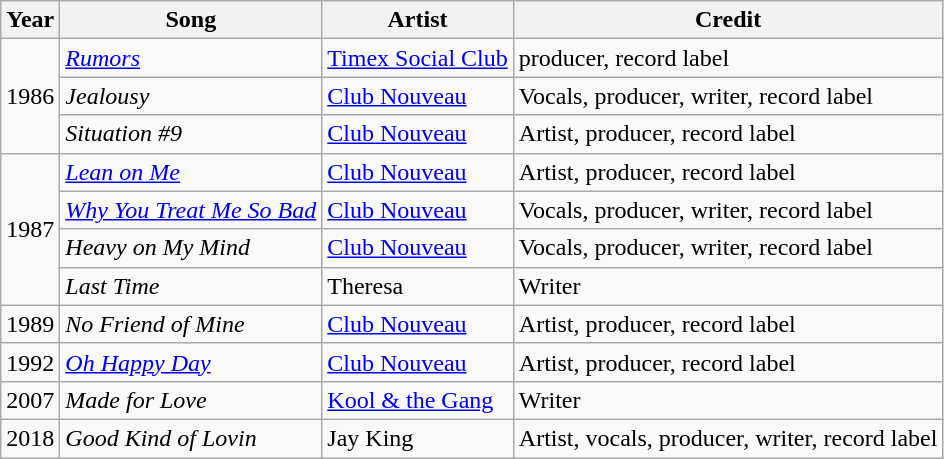<table class="wikitable">
<tr>
<th>Year</th>
<th>Song</th>
<th>Artist</th>
<th>Credit</th>
</tr>
<tr>
<td rowspan="3">1986</td>
<td><em><a href='#'>Rumors</a></em></td>
<td><a href='#'>Timex Social Club</a></td>
<td>producer, record label</td>
</tr>
<tr>
<td><em>Jealousy</em></td>
<td><a href='#'>Club Nouveau</a></td>
<td>Vocals, producer, writer, record label</td>
</tr>
<tr>
<td><em>Situation #9</em></td>
<td><a href='#'>Club Nouveau</a></td>
<td>Artist, producer, record label</td>
</tr>
<tr>
<td rowspan="4">1987</td>
<td><em><a href='#'>Lean on Me</a></em></td>
<td><a href='#'>Club Nouveau</a></td>
<td>Artist, producer, record label</td>
</tr>
<tr>
<td><em><a href='#'>Why You Treat Me So Bad</a></em></td>
<td><a href='#'>Club Nouveau</a></td>
<td>Vocals, producer, writer, record label</td>
</tr>
<tr>
<td><em>Heavy on My Mind</em></td>
<td><a href='#'>Club Nouveau</a></td>
<td>Vocals, producer, writer, record label</td>
</tr>
<tr>
<td><em>Last Time</em></td>
<td>Theresa</td>
<td>Writer</td>
</tr>
<tr>
<td rowspan="1">1989</td>
<td><em>No Friend of Mine</em></td>
<td><a href='#'>Club Nouveau</a></td>
<td>Artist, producer, record label</td>
</tr>
<tr>
<td rowspan="1">1992</td>
<td><em><a href='#'>Oh Happy Day</a></em></td>
<td><a href='#'>Club Nouveau</a></td>
<td>Artist, producer, record label</td>
</tr>
<tr>
<td rowspan="1">2007</td>
<td><em>Made for Love</em></td>
<td><a href='#'>Kool & the Gang</a></td>
<td>Writer</td>
</tr>
<tr>
<td rowspan="1">2018</td>
<td><em>Good Kind of Lovin<strong></td>
<td>Jay King</td>
<td>Artist, vocals, producer, writer, record label</td>
</tr>
</table>
